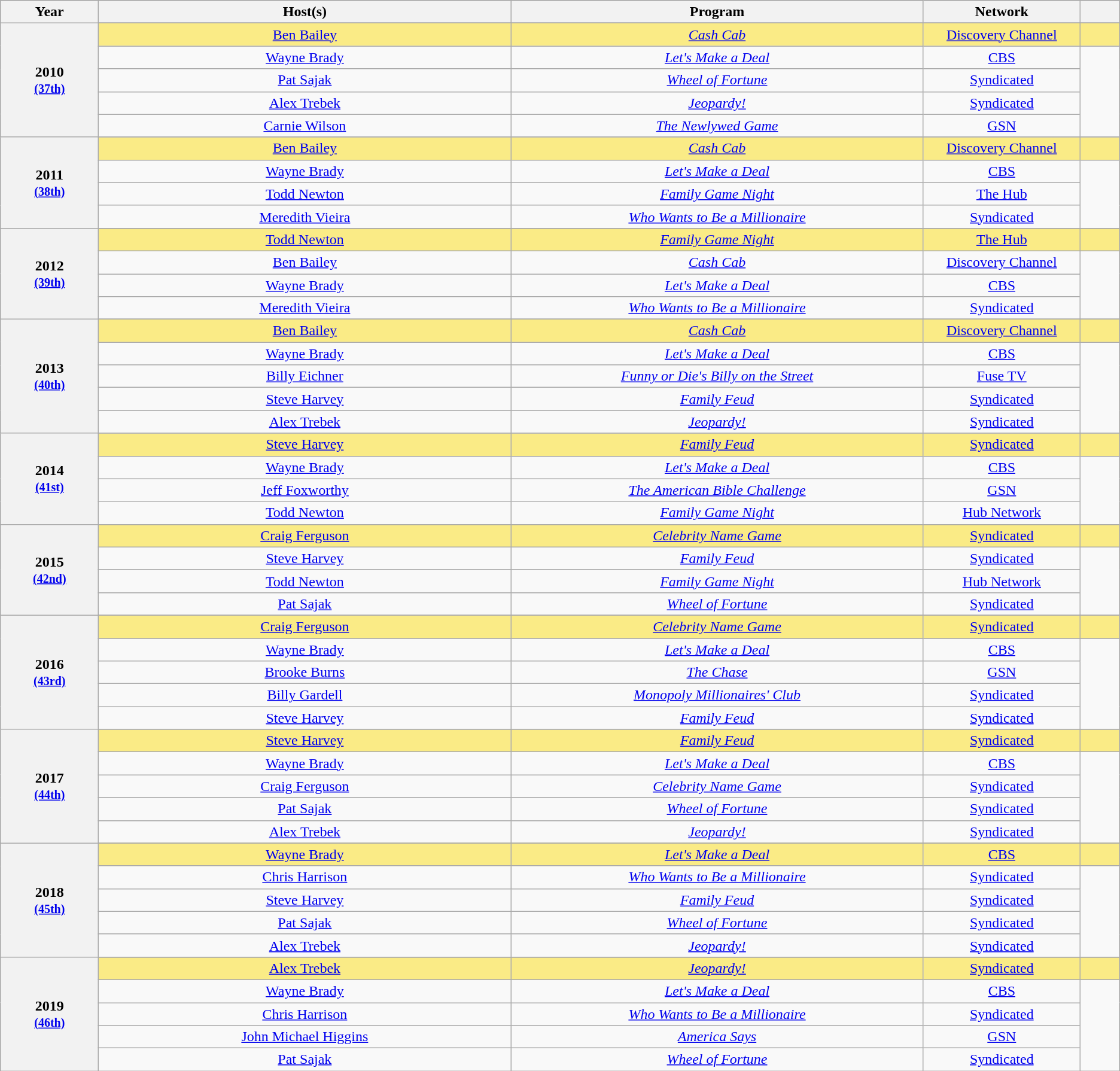<table class="wikitable" style="text-align:center">
<tr bgcolor="#bebebe">
<th scope="col" width="5%">Year</th>
<th scope="col" width="21%">Host(s)</th>
<th scope="col" width="21%">Program</th>
<th scope="col" width="8%">Network</th>
<th style="width:2%;"></th>
</tr>
<tr>
<th scope="row" rowspan=6 style="text-align:center">2010 <br><small><a href='#'>(37th)</a></small></th>
</tr>
<tr style="background:#FAEB86">
<td><a href='#'>Ben Bailey</a> </td>
<td><em><a href='#'>Cash Cab</a></em></td>
<td style="text-align:center;"><a href='#'>Discovery Channel</a></td>
<td style="text-align:center;"></td>
</tr>
<tr>
<td><a href='#'>Wayne Brady</a></td>
<td><em><a href='#'>Let's Make a Deal</a></em></td>
<td style="text-align:center;"><a href='#'>CBS</a></td>
<td rowspan=4 style="text-align:center;"></td>
</tr>
<tr>
<td><a href='#'>Pat Sajak</a></td>
<td><em><a href='#'>Wheel of Fortune</a></em></td>
<td style="text-align:center;"><a href='#'>Syndicated</a></td>
</tr>
<tr>
<td><a href='#'>Alex Trebek</a></td>
<td><em><a href='#'>Jeopardy!</a></em></td>
<td style="text-align:center;"><a href='#'>Syndicated</a></td>
</tr>
<tr>
<td><a href='#'>Carnie Wilson</a></td>
<td><em><a href='#'>The Newlywed Game</a></em></td>
<td style="text-align:center;"><a href='#'>GSN</a></td>
</tr>
<tr>
<th scope="row" rowspan=5 style="text-align:center">2011 <br><small><a href='#'>(38th)</a></small></th>
</tr>
<tr style="background:#FAEB86">
<td><a href='#'>Ben Bailey</a> </td>
<td><em><a href='#'>Cash Cab</a></em></td>
<td style="text-align:center;"><a href='#'>Discovery Channel</a></td>
<td style="text-align:center;"></td>
</tr>
<tr>
<td><a href='#'>Wayne Brady</a></td>
<td><em><a href='#'>Let's Make a Deal</a></em></td>
<td style="text-align:center;"><a href='#'>CBS</a></td>
<td rowspan=3 style="text-align:center;"></td>
</tr>
<tr>
<td><a href='#'>Todd Newton</a></td>
<td><em><a href='#'>Family Game Night</a></em></td>
<td style="text-align:center;"><a href='#'>The Hub</a></td>
</tr>
<tr>
<td><a href='#'>Meredith Vieira</a></td>
<td><em><a href='#'>Who Wants to Be a Millionaire</a></em></td>
<td style="text-align:center;"><a href='#'>Syndicated</a></td>
</tr>
<tr>
<th scope="row" rowspan=5 style="text-align:center">2012 <br><small><a href='#'>(39th)</a></small></th>
</tr>
<tr style="background:#FAEB86">
<td><a href='#'>Todd Newton</a> </td>
<td><em><a href='#'>Family Game Night</a></em></td>
<td style="text-align:center;"><a href='#'>The Hub</a></td>
<td style="text-align:center;"></td>
</tr>
<tr>
<td><a href='#'>Ben Bailey</a></td>
<td><em><a href='#'>Cash Cab</a></em></td>
<td style="text-align:center;"><a href='#'>Discovery Channel</a></td>
<td rowspan=3 style="text-align:center;"></td>
</tr>
<tr>
<td><a href='#'>Wayne Brady</a></td>
<td><em><a href='#'>Let's Make a Deal</a></em></td>
<td style="text-align:center;"><a href='#'>CBS</a></td>
</tr>
<tr>
<td><a href='#'>Meredith Vieira</a></td>
<td><em><a href='#'>Who Wants to Be a Millionaire</a></em></td>
<td style="text-align:center;"><a href='#'>Syndicated</a></td>
</tr>
<tr>
<th scope="row" rowspan=6 style="text-align:center">2013 <br><small><a href='#'>(40th)</a></small></th>
</tr>
<tr style="background:#FAEB86">
<td><a href='#'>Ben Bailey</a> </td>
<td><em><a href='#'>Cash Cab</a></em></td>
<td style="text-align:center;"><a href='#'>Discovery Channel</a></td>
<td style="text-align:center;"></td>
</tr>
<tr>
<td><a href='#'>Wayne Brady</a></td>
<td><em><a href='#'>Let's Make a Deal</a></em></td>
<td style="text-align:center;"><a href='#'>CBS</a></td>
<td rowspan="4" style="text-align:center;"></td>
</tr>
<tr>
<td><a href='#'>Billy Eichner</a></td>
<td><em><a href='#'>Funny or Die's Billy on the Street</a></em></td>
<td style="text-align:center;"><a href='#'>Fuse TV</a></td>
</tr>
<tr>
<td><a href='#'>Steve Harvey</a></td>
<td><em><a href='#'>Family Feud</a></em></td>
<td style="text-align:center;"><a href='#'>Syndicated</a></td>
</tr>
<tr>
<td><a href='#'>Alex Trebek</a></td>
<td><em><a href='#'>Jeopardy!</a></em></td>
<td style="text-align:center;"><a href='#'>Syndicated</a></td>
</tr>
<tr>
<th scope="row" rowspan=5 style="text-align:center">2014 <br><small><a href='#'>(41st)</a></small></th>
</tr>
<tr style="background:#FAEB86">
<td><a href='#'>Steve Harvey</a> </td>
<td><em><a href='#'>Family Feud</a></em></td>
<td style="text-align:center;"><a href='#'>Syndicated</a></td>
<td style="text-align:center;"></td>
</tr>
<tr>
<td><a href='#'>Wayne Brady</a></td>
<td><em><a href='#'>Let's Make a Deal</a></em></td>
<td style="text-align:center;"><a href='#'>CBS</a></td>
<td rowspan="3" style="text-align:center;"></td>
</tr>
<tr>
<td><a href='#'>Jeff Foxworthy</a></td>
<td><em><a href='#'>The American Bible Challenge</a></em></td>
<td style="text-align:center;"><a href='#'>GSN</a></td>
</tr>
<tr>
<td><a href='#'>Todd Newton</a></td>
<td><em><a href='#'>Family Game Night</a></em></td>
<td style="text-align:center;"><a href='#'>Hub Network</a></td>
</tr>
<tr>
<th scope="row" rowspan=5 style="text-align:center">2015 <br><small><a href='#'>(42nd)</a></small></th>
</tr>
<tr style="background:#FAEB86">
<td><a href='#'>Craig Ferguson</a> </td>
<td><em><a href='#'>Celebrity Name Game</a></em></td>
<td style="text-align:center;"><a href='#'>Syndicated</a></td>
<td style="text-align:center;"></td>
</tr>
<tr>
<td><a href='#'>Steve Harvey</a></td>
<td><em><a href='#'>Family Feud</a></em></td>
<td style="text-align:center;"><a href='#'>Syndicated</a></td>
<td rowspan=3 style="text-align:center;"></td>
</tr>
<tr>
<td><a href='#'>Todd Newton</a></td>
<td><em><a href='#'>Family Game Night</a></em></td>
<td style="text-align:center;"><a href='#'>Hub Network</a></td>
</tr>
<tr>
<td><a href='#'>Pat Sajak</a></td>
<td><em><a href='#'>Wheel of Fortune</a></em></td>
<td style="text-align:center;"><a href='#'>Syndicated</a></td>
</tr>
<tr>
<th scope="row" rowspan=6 style="text-align:center">2016 <br><small><a href='#'>(43rd)</a></small></th>
</tr>
<tr style="background:#FAEB86">
<td><a href='#'>Craig Ferguson</a> </td>
<td><em><a href='#'>Celebrity Name Game</a></em></td>
<td style="text-align:center;"><a href='#'>Syndicated</a></td>
<td></td>
</tr>
<tr>
<td><a href='#'>Wayne Brady</a></td>
<td><em><a href='#'>Let's Make a Deal</a></em></td>
<td style="text-align:center;"><a href='#'>CBS</a></td>
<td rowspan=4></td>
</tr>
<tr>
<td><a href='#'>Brooke Burns</a></td>
<td><em><a href='#'>The Chase</a></em></td>
<td style="text-align:center;"><a href='#'>GSN</a></td>
</tr>
<tr>
<td><a href='#'>Billy Gardell</a></td>
<td><em><a href='#'>Monopoly Millionaires' Club</a></em></td>
<td style="text-align:center;"><a href='#'>Syndicated</a></td>
</tr>
<tr>
<td><a href='#'>Steve Harvey</a></td>
<td><em><a href='#'>Family Feud</a></em></td>
<td style="text-align:center;"><a href='#'>Syndicated</a></td>
</tr>
<tr>
<th scope="row" rowspan=6 style="text-align:center">2017 <br><small><a href='#'>(44th)</a></small></th>
</tr>
<tr style="background:#FAEB86">
<td><a href='#'>Steve Harvey</a> </td>
<td><em><a href='#'>Family Feud</a></em></td>
<td style="text-align:center;"><a href='#'>Syndicated</a></td>
<td style="text-align:center;"></td>
</tr>
<tr>
<td><a href='#'>Wayne Brady</a></td>
<td><em><a href='#'>Let's Make a Deal</a></em></td>
<td style="text-align:center;"><a href='#'>CBS</a></td>
<td rowspan=4 style="text-align:center;"></td>
</tr>
<tr>
<td><a href='#'>Craig Ferguson</a></td>
<td><em><a href='#'>Celebrity Name Game</a></em></td>
<td style="text-align:center;"><a href='#'>Syndicated</a></td>
</tr>
<tr>
<td><a href='#'>Pat Sajak</a></td>
<td><em><a href='#'>Wheel of Fortune</a></em></td>
<td style="text-align:center;"><a href='#'>Syndicated</a></td>
</tr>
<tr>
<td><a href='#'>Alex Trebek</a></td>
<td><em><a href='#'>Jeopardy!</a></em></td>
<td style="text-align:center;"><a href='#'>Syndicated</a></td>
</tr>
<tr>
<th scope="row" rowspan=6 style="text-align:center">2018 <br><small><a href='#'>(45th)</a></small></th>
</tr>
<tr style="background:#FAEB86">
<td><a href='#'>Wayne Brady</a> </td>
<td><em><a href='#'>Let's Make a Deal</a></em></td>
<td style="text-align:center;"><a href='#'>CBS</a></td>
<td style="text-align:center;"></td>
</tr>
<tr>
<td><a href='#'>Chris Harrison</a></td>
<td><em><a href='#'>Who Wants to Be a Millionaire</a></em></td>
<td style="text-align:center;"><a href='#'>Syndicated</a></td>
<td rowspan=4 style="text-align:center;"></td>
</tr>
<tr>
<td><a href='#'>Steve Harvey</a></td>
<td><em><a href='#'>Family Feud</a></em></td>
<td style="text-align:center;"><a href='#'>Syndicated</a></td>
</tr>
<tr>
<td><a href='#'>Pat Sajak</a></td>
<td><em><a href='#'>Wheel of Fortune</a></em></td>
<td style="text-align:center;"><a href='#'>Syndicated</a></td>
</tr>
<tr>
<td><a href='#'>Alex Trebek</a></td>
<td><em><a href='#'>Jeopardy!</a></em></td>
<td style="text-align:center;"><a href='#'>Syndicated</a></td>
</tr>
<tr>
<th scope="row" rowspan=6 style="text-align:center">2019 <br><small><a href='#'>(46th)</a></small></th>
</tr>
<tr style="background:#FAEB86">
<td><a href='#'>Alex Trebek</a> </td>
<td><em><a href='#'>Jeopardy!</a></em></td>
<td style="text-align:center;"><a href='#'>Syndicated</a></td>
<td style="text-align:center;"></td>
</tr>
<tr>
<td><a href='#'>Wayne Brady</a></td>
<td><em><a href='#'>Let's Make a Deal</a></em></td>
<td style="text-align:center;"><a href='#'>CBS</a></td>
<td rowspan=5 style="text-align:center;"></td>
</tr>
<tr>
<td><a href='#'>Chris Harrison</a></td>
<td><em><a href='#'>Who Wants to Be a Millionaire</a></em></td>
<td style="text-align:center;"><a href='#'>Syndicated</a></td>
</tr>
<tr>
<td><a href='#'>John Michael Higgins</a></td>
<td><em><a href='#'>America Says</a></em></td>
<td style="text-align:center;"><a href='#'>GSN</a></td>
</tr>
<tr>
<td><a href='#'>Pat Sajak</a></td>
<td><em><a href='#'>Wheel of Fortune</a></em></td>
<td style="text-align:center;"><a href='#'>Syndicated</a></td>
</tr>
</table>
